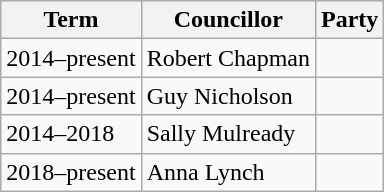<table class="wikitable">
<tr>
<th>Term</th>
<th>Councillor</th>
<th colspan=2>Party</th>
</tr>
<tr>
<td>2014–present</td>
<td>Robert Chapman</td>
<td></td>
</tr>
<tr>
<td>2014–present</td>
<td>Guy Nicholson</td>
<td></td>
</tr>
<tr>
<td>2014–2018</td>
<td>Sally Mulready</td>
<td></td>
</tr>
<tr>
<td>2018–present</td>
<td>Anna Lynch</td>
<td></td>
</tr>
</table>
